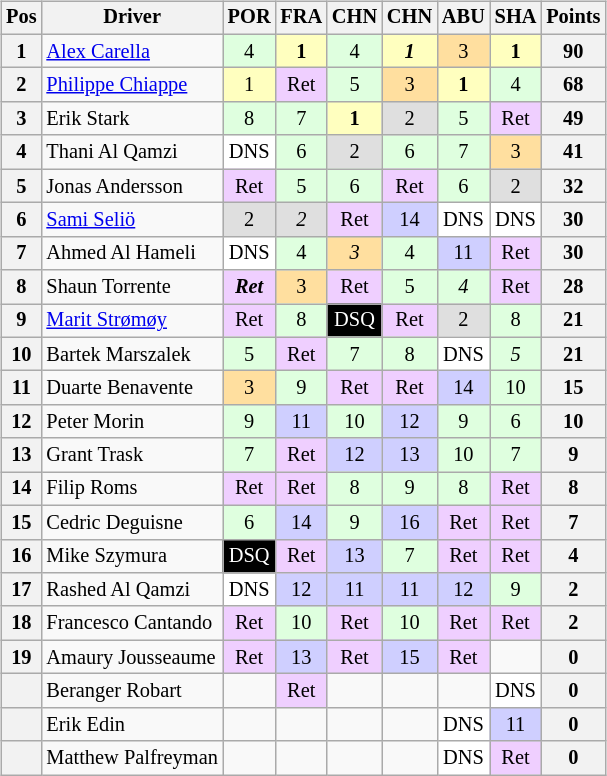<table>
<tr valign="top">
<td><br><table class="wikitable" style="font-size:85%; text-align:center;">
<tr>
<th valign="middle">Pos</th>
<th valign="middle">Driver</th>
<th>POR<br></th>
<th>FRA<br></th>
<th>CHN<br></th>
<th>CHN<br></th>
<th>ABU<br></th>
<th>SHA<br></th>
<th valign="middle">Points</th>
</tr>
<tr>
<th>1</th>
<td align=left> <a href='#'>Alex Carella</a></td>
<td style="background:#dfffdf;">4</td>
<td style="background:#ffffbf;"><strong>1</strong></td>
<td style="background:#dfffdf;">4</td>
<td style="background:#ffffbf;"><strong><em>1</em></strong></td>
<td style="background:#ffdf9f;">3</td>
<td style="background:#ffffbf;"><strong>1</strong></td>
<th>90</th>
</tr>
<tr>
<th>2</th>
<td align=left> <a href='#'>Philippe Chiappe</a></td>
<td style="background:#ffffbf;">1</td>
<td style="background:#efcfff;">Ret</td>
<td style="background:#dfffdf;">5</td>
<td style="background:#ffdf9f;">3</td>
<td style="background:#ffffbf;"><strong>1</strong></td>
<td style="background:#dfffdf;">4</td>
<th>68</th>
</tr>
<tr>
<th>3</th>
<td align=left> Erik Stark</td>
<td style="background:#dfffdf;">8</td>
<td style="background:#dfffdf;">7</td>
<td style="background:#ffffbf;"><strong>1</strong></td>
<td style="background:#dfdfdf;">2</td>
<td style="background:#dfffdf;">5</td>
<td style="background:#efcfff;">Ret</td>
<th>49</th>
</tr>
<tr>
<th>4</th>
<td align=left> Thani Al Qamzi</td>
<td style="background:#ffffff;">DNS</td>
<td style="background:#dfffdf;">6</td>
<td style="background:#dfdfdf;">2</td>
<td style="background:#dfffdf;">6</td>
<td style="background:#dfffdf;">7</td>
<td style="background:#ffdf9f;">3</td>
<th>41</th>
</tr>
<tr>
<th>5</th>
<td align=left> Jonas Andersson</td>
<td style="background:#efcfff;">Ret</td>
<td style="background:#dfffdf;">5</td>
<td style="background:#dfffdf;">6</td>
<td style="background:#efcfff;">Ret</td>
<td style="background:#dfffdf;">6</td>
<td style="background:#dfdfdf;">2</td>
<th>32</th>
</tr>
<tr>
<th>6</th>
<td align=left> <a href='#'>Sami Seliö</a></td>
<td style="background:#dfdfdf;">2</td>
<td style="background:#dfdfdf;"><em>2</em></td>
<td style="background:#efcfff;">Ret</td>
<td style="background:#cfcfff;">14</td>
<td style="background:#ffffff;">DNS</td>
<td style="background:#ffffff;">DNS</td>
<th>30</th>
</tr>
<tr>
<th>7</th>
<td align=left> Ahmed Al Hameli</td>
<td style="background:#ffffff;">DNS</td>
<td style="background:#dfffdf;">4</td>
<td style="background:#ffdf9f;"><em>3</em></td>
<td style="background:#dfffdf;">4</td>
<td style="background:#cfcfff;">11</td>
<td style="background:#efcfff;">Ret</td>
<th>30</th>
</tr>
<tr>
<th>8</th>
<td align=left> Shaun Torrente</td>
<td style="background:#efcfff;"><strong><em>Ret</em></strong></td>
<td style="background:#ffdf9f;">3</td>
<td style="background:#efcfff;">Ret</td>
<td style="background:#dfffdf;">5</td>
<td style="background:#dfffdf;"><em>4</em></td>
<td style="background:#efcfff;">Ret</td>
<th>28</th>
</tr>
<tr>
<th>9</th>
<td align=left> <a href='#'>Marit Strømøy</a></td>
<td style="background:#efcfff;">Ret</td>
<td style="background:#dfffdf;">8</td>
<td style="background:#000000; color:white;">DSQ</td>
<td style="background:#efcfff;">Ret</td>
<td style="background:#dfdfdf;">2</td>
<td style="background:#dfffdf;">8</td>
<th>21</th>
</tr>
<tr>
<th>10</th>
<td align=left> Bartek Marszalek</td>
<td style="background:#dfffdf;">5</td>
<td style="background:#efcfff;">Ret</td>
<td style="background:#dfffdf;">7</td>
<td style="background:#dfffdf;">8</td>
<td style="background:#ffffff;">DNS</td>
<td style="background:#dfffdf;"><em>5</em></td>
<th>21</th>
</tr>
<tr>
<th>11</th>
<td align=left> Duarte Benavente</td>
<td style="background:#ffdf9f;">3</td>
<td style="background:#dfffdf;">9</td>
<td style="background:#efcfff;">Ret</td>
<td style="background:#efcfff;">Ret</td>
<td style="background:#cfcfff;">14</td>
<td style="background:#dfffdf;">10</td>
<th>15</th>
</tr>
<tr>
<th>12</th>
<td align=left> Peter Morin</td>
<td style="background:#dfffdf;">9</td>
<td style="background:#cfcfff;">11</td>
<td style="background:#dfffdf;">10</td>
<td style="background:#cfcfff;">12</td>
<td style="background:#dfffdf;">9</td>
<td style="background:#dfffdf;">6</td>
<th>10</th>
</tr>
<tr>
<th>13</th>
<td align=left> Grant Trask</td>
<td style="background:#dfffdf;">7</td>
<td style="background:#efcfff;">Ret</td>
<td style="background:#cfcfff;">12</td>
<td style="background:#cfcfff;">13</td>
<td style="background:#dfffdf;">10</td>
<td style="background:#dfffdf;">7</td>
<th>9</th>
</tr>
<tr>
<th>14</th>
<td align=left> Filip Roms</td>
<td style="background:#efcfff;">Ret</td>
<td style="background:#efcfff;">Ret</td>
<td style="background:#dfffdf;">8</td>
<td style="background:#dfffdf;">9</td>
<td style="background:#dfffdf;">8</td>
<td style="background:#efcfff;">Ret</td>
<th>8</th>
</tr>
<tr>
<th>15</th>
<td align=left> Cedric Deguisne</td>
<td style="background:#dfffdf;">6</td>
<td style="background:#cfcfff;">14</td>
<td style="background:#dfffdf;">9</td>
<td style="background:#cfcfff;">16</td>
<td style="background:#efcfff;">Ret</td>
<td style="background:#efcfff;">Ret</td>
<th>7</th>
</tr>
<tr>
<th>16</th>
<td align=left> Mike Szymura</td>
<td style="background:#000000; color:white;">DSQ</td>
<td style="background:#efcfff;">Ret</td>
<td style="background:#cfcfff;">13</td>
<td style="background:#dfffdf;">7</td>
<td style="background:#efcfff;">Ret</td>
<td style="background:#efcfff;">Ret</td>
<th>4</th>
</tr>
<tr>
<th>17</th>
<td align=left> Rashed Al Qamzi</td>
<td style="background:#ffffff;">DNS</td>
<td style="background:#cfcfff;">12</td>
<td style="background:#cfcfff;">11</td>
<td style="background:#cfcfff;">11</td>
<td style="background:#cfcfff;">12</td>
<td style="background:#dfffdf;">9</td>
<th>2</th>
</tr>
<tr>
<th>18</th>
<td align=left> Francesco Cantando</td>
<td style="background:#efcfff;">Ret</td>
<td style="background:#dfffdf;">10</td>
<td style="background:#efcfff;">Ret</td>
<td style="background:#dfffdf;">10</td>
<td style="background:#efcfff;">Ret</td>
<td style="background:#efcfff;">Ret</td>
<th>2</th>
</tr>
<tr>
<th>19</th>
<td align=left> Amaury Jousseaume</td>
<td style="background:#efcfff;">Ret</td>
<td style="background:#cfcfff;">13</td>
<td style="background:#efcfff;">Ret</td>
<td style="background:#cfcfff;">15</td>
<td style="background:#efcfff;">Ret</td>
<td></td>
<th>0</th>
</tr>
<tr>
<th></th>
<td align=left> Beranger Robart</td>
<td></td>
<td style="background:#efcfff;">Ret</td>
<td></td>
<td></td>
<td></td>
<td style="background:#ffffff;">DNS</td>
<th>0</th>
</tr>
<tr>
<th></th>
<td align=left> Erik Edin</td>
<td></td>
<td></td>
<td></td>
<td></td>
<td style="background:#ffffff;">DNS</td>
<td style="background:#cfcfff;">11</td>
<th>0</th>
</tr>
<tr>
<th></th>
<td align=left> Matthew Palfreyman</td>
<td></td>
<td></td>
<td></td>
<td></td>
<td style="background:#ffffff;">DNS</td>
<td style="background:#efcfff;">Ret</td>
<th>0</th>
</tr>
</table>
</td>
<td><br>
<br></td>
</tr>
</table>
